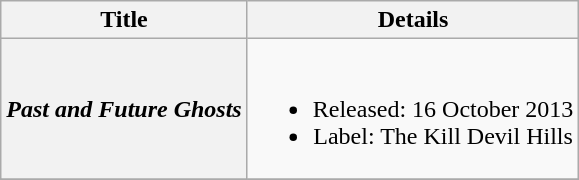<table class="wikitable plainrowheaders" style="text-align:center;" border="1">
<tr>
<th>Title</th>
<th>Details</th>
</tr>
<tr>
<th scope="row"><em>Past and Future Ghosts</em></th>
<td><br><ul><li>Released: 16 October 2013</li><li>Label: The Kill Devil Hills</li></ul></td>
</tr>
<tr>
</tr>
</table>
